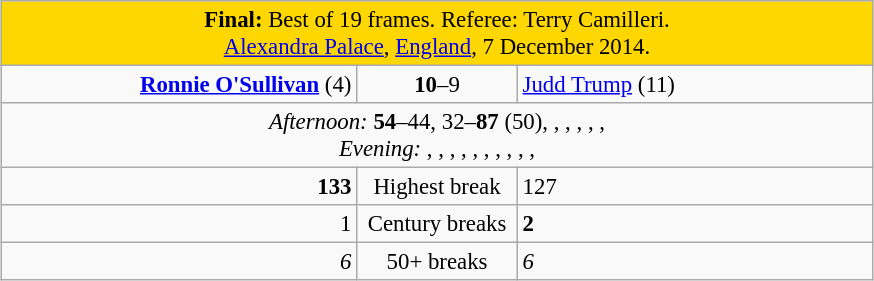<table class="wikitable" style="font-size: 95%; margin: 1em auto 1em auto;">
<tr>
<td colspan="3" align="center" bgcolor="#ffd700"><strong>Final:</strong> Best of 19 frames. Referee: Terry Camilleri.<br><a href='#'>Alexandra Palace</a>, <a href='#'>England</a>, 7 December 2014.</td>
</tr>
<tr>
<td width="230" align="right"><strong><a href='#'>Ronnie O'Sullivan</a></strong> (4)<br></td>
<td width="100" align="center"><strong>10</strong>–9</td>
<td width="230"><a href='#'>Judd Trump</a> (11)<br></td>
</tr>
<tr>
<td colspan="3" align="center" style="font-size: 100%"><em>Afternoon:</em> <strong>54</strong>–44, 32–<strong>87</strong> (50), , , , , , <br><em>Evening:</em> , , , , , , , , , , </td>
</tr>
<tr>
<td align="right"><strong>133</strong></td>
<td align="center">Highest break</td>
<td>127</td>
</tr>
<tr>
<td align="right">1</td>
<td align="center">Century breaks</td>
<td><strong>2</strong></td>
</tr>
<tr>
<td align="right"><em>6</em></td>
<td align="center">50+ breaks</td>
<td><em>6</em></td>
</tr>
</table>
